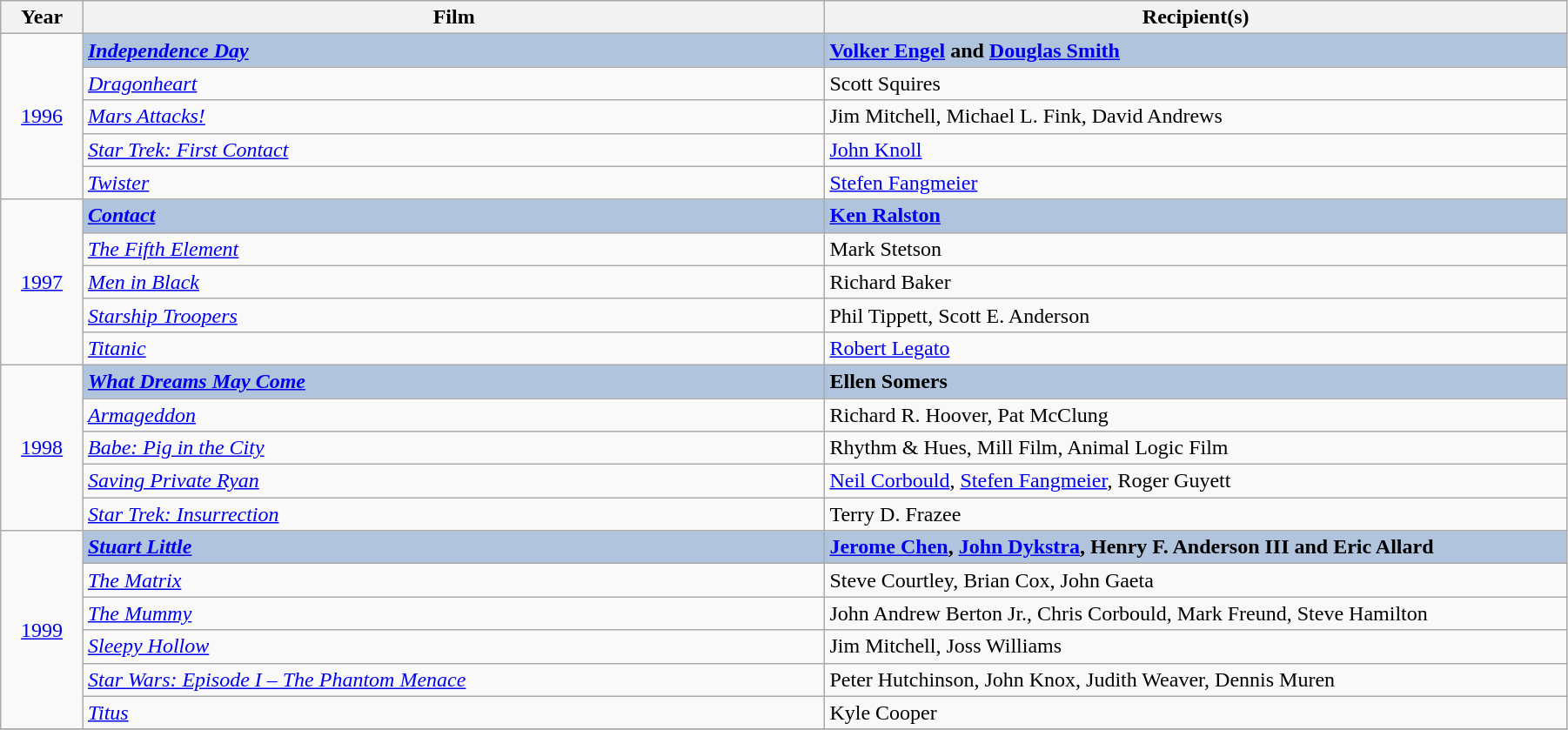<table class="wikitable" width="95%" cellpadding="5">
<tr>
<th width="5%">Year</th>
<th width="45%">Film</th>
<th width="45%">Recipient(s)</th>
</tr>
<tr>
<td rowspan="5" style="text-align:center;"><a href='#'>1996</a></td>
<td style="background:#B0C4DE;"><strong><em><a href='#'>Independence Day</a></em></strong></td>
<td style="background:#B0C4DE;"><strong><a href='#'>Volker Engel</a> and <a href='#'>Douglas Smith</a></strong></td>
</tr>
<tr>
<td><em><a href='#'>Dragonheart</a></em></td>
<td>Scott Squires</td>
</tr>
<tr>
<td><em><a href='#'>Mars Attacks!</a></em></td>
<td>Jim Mitchell, Michael L. Fink, David Andrews</td>
</tr>
<tr>
<td><em><a href='#'>Star Trek: First Contact</a></em></td>
<td><a href='#'>John Knoll</a></td>
</tr>
<tr>
<td><em><a href='#'>Twister</a></em></td>
<td><a href='#'>Stefen Fangmeier</a></td>
</tr>
<tr>
<td rowspan="5" style="text-align:center;"><a href='#'>1997</a></td>
<td style="background:#B0C4DE;"><strong><em><a href='#'>Contact</a></em></strong></td>
<td style="background:#B0C4DE;"><strong><a href='#'>Ken Ralston</a></strong></td>
</tr>
<tr>
<td><em><a href='#'>The Fifth Element</a></em></td>
<td>Mark Stetson</td>
</tr>
<tr>
<td><em><a href='#'>Men in Black</a></em></td>
<td>Richard Baker</td>
</tr>
<tr>
<td><em><a href='#'>Starship Troopers</a></em></td>
<td>Phil Tippett, Scott E. Anderson</td>
</tr>
<tr>
<td><em><a href='#'>Titanic</a></em></td>
<td><a href='#'>Robert Legato</a></td>
</tr>
<tr>
<td rowspan="5" style="text-align:center;"><a href='#'>1998</a></td>
<td style="background:#B0C4DE;"><strong><em><a href='#'>What Dreams May Come</a></em></strong></td>
<td style="background:#B0C4DE;"><strong>Ellen Somers</strong></td>
</tr>
<tr>
<td><em><a href='#'>Armageddon</a></em></td>
<td>Richard R. Hoover, Pat McClung</td>
</tr>
<tr>
<td><em><a href='#'>Babe: Pig in the City</a></em></td>
<td>Rhythm & Hues, Mill Film, Animal Logic Film</td>
</tr>
<tr>
<td><em><a href='#'>Saving Private Ryan</a></em></td>
<td><a href='#'>Neil Corbould</a>, <a href='#'>Stefen Fangmeier</a>, Roger Guyett</td>
</tr>
<tr>
<td><em><a href='#'>Star Trek: Insurrection</a></em></td>
<td>Terry D. Frazee</td>
</tr>
<tr>
<td rowspan="6" style="text-align:center;"><a href='#'>1999</a></td>
<td style="background:#B0C4DE;"><strong><em><a href='#'>Stuart Little</a></em></strong></td>
<td style="background:#B0C4DE;"><strong><a href='#'>Jerome Chen</a>, <a href='#'>John Dykstra</a>, Henry F. Anderson III and Eric Allard</strong></td>
</tr>
<tr>
<td><em><a href='#'>The Matrix</a></em></td>
<td>Steve Courtley, Brian Cox, John Gaeta</td>
</tr>
<tr>
<td><em><a href='#'>The Mummy</a></em></td>
<td>John Andrew Berton Jr., Chris Corbould, Mark Freund, Steve Hamilton</td>
</tr>
<tr>
<td><em><a href='#'>Sleepy Hollow</a></em></td>
<td>Jim Mitchell, Joss Williams</td>
</tr>
<tr>
<td><em><a href='#'>Star Wars: Episode I – The Phantom Menace</a></em></td>
<td>Peter Hutchinson, John Knox, Judith Weaver, Dennis Muren</td>
</tr>
<tr>
<td><em><a href='#'>Titus</a></em></td>
<td>Kyle Cooper</td>
</tr>
<tr>
</tr>
</table>
